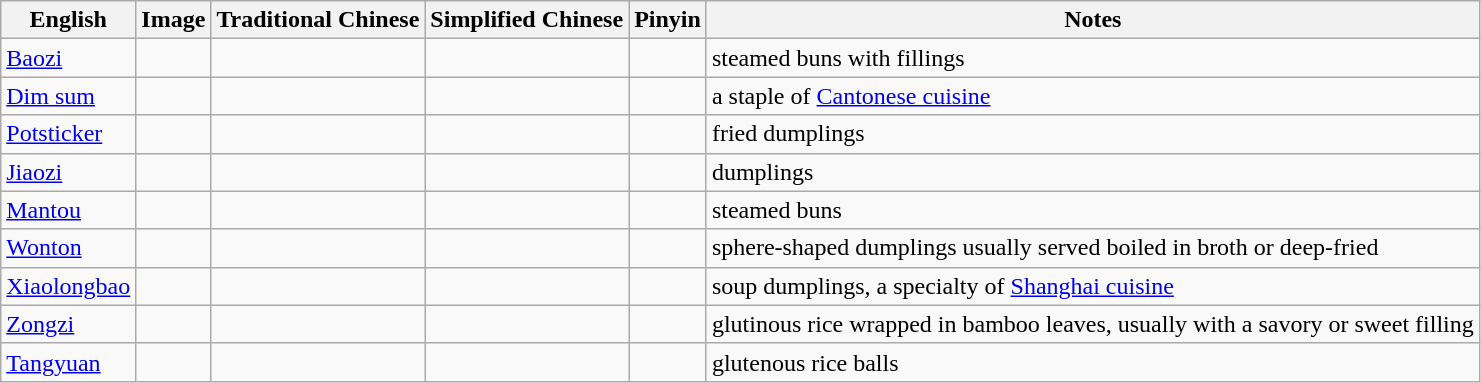<table class="wikitable">
<tr>
<th>English</th>
<th>Image</th>
<th>Traditional Chinese</th>
<th>Simplified Chinese</th>
<th>Pinyin</th>
<th>Notes</th>
</tr>
<tr>
<td><a href='#'>Baozi</a></td>
<td></td>
<td></td>
<td></td>
<td></td>
<td>steamed buns with fillings</td>
</tr>
<tr>
<td><a href='#'>Dim sum</a></td>
<td></td>
<td></td>
<td></td>
<td></td>
<td>a staple of <a href='#'>Cantonese cuisine</a></td>
</tr>
<tr>
<td><a href='#'>Potsticker</a></td>
<td></td>
<td></td>
<td></td>
<td></td>
<td>fried dumplings</td>
</tr>
<tr>
<td><a href='#'>Jiaozi</a></td>
<td></td>
<td></td>
<td></td>
<td></td>
<td>dumplings</td>
</tr>
<tr>
<td><a href='#'>Mantou</a></td>
<td></td>
<td></td>
<td></td>
<td></td>
<td>steamed buns</td>
</tr>
<tr>
<td><a href='#'>Wonton</a></td>
<td></td>
<td></td>
<td></td>
<td></td>
<td>sphere-shaped dumplings usually served boiled in broth or deep-fried</td>
</tr>
<tr>
<td><a href='#'>Xiaolongbao</a></td>
<td></td>
<td></td>
<td></td>
<td></td>
<td>soup dumplings, a specialty of <a href='#'>Shanghai cuisine</a></td>
</tr>
<tr>
<td><a href='#'>Zongzi</a></td>
<td></td>
<td></td>
<td></td>
<td></td>
<td>glutinous rice wrapped in bamboo leaves, usually with a savory or sweet filling</td>
</tr>
<tr>
<td><a href='#'>Tangyuan</a></td>
<td></td>
<td></td>
<td></td>
<td></td>
<td>glutenous rice balls</td>
</tr>
</table>
